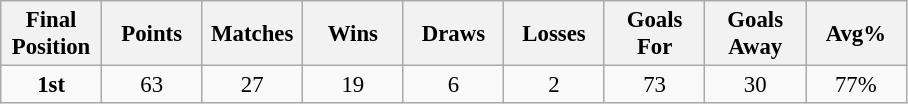<table class="wikitable" style="font-size: 95%; text-align: center;">
<tr>
<th width=60>Final Position</th>
<th width=60>Points</th>
<th width=60>Matches</th>
<th width=60>Wins</th>
<th width=60>Draws</th>
<th width=60>Losses</th>
<th width=60>Goals For</th>
<th width=60>Goals Away</th>
<th width=60>Avg%</th>
</tr>
<tr>
<td><strong>1st</strong></td>
<td>63</td>
<td>27</td>
<td>19</td>
<td>6</td>
<td>2</td>
<td>73</td>
<td>30</td>
<td>77%</td>
</tr>
</table>
